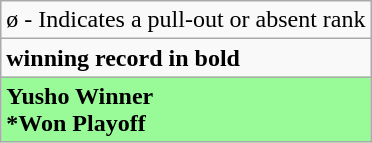<table class="wikitable">
<tr>
<td>ø - Indicates a pull-out or absent rank</td>
</tr>
<tr>
<td><strong>winning record in bold</strong></td>
</tr>
<tr>
<td style="background: PaleGreen;"><strong>Yusho Winner</strong><br><strong>*Won Playoff</strong></td>
</tr>
</table>
